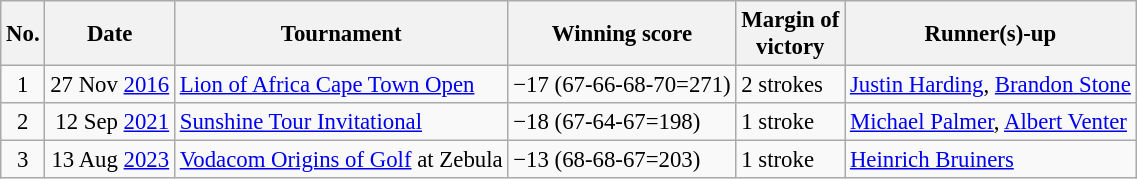<table class="wikitable" style="font-size:95%;">
<tr>
<th>No.</th>
<th>Date</th>
<th>Tournament</th>
<th>Winning score</th>
<th>Margin of<br>victory</th>
<th>Runner(s)-up</th>
</tr>
<tr>
<td align=center>1</td>
<td align=right>27 Nov <a href='#'>2016</a></td>
<td><a href='#'>Lion of Africa Cape Town Open</a></td>
<td>−17 (67-66-68-70=271)</td>
<td>2 strokes</td>
<td> <a href='#'>Justin Harding</a>,  <a href='#'>Brandon Stone</a></td>
</tr>
<tr>
<td align=center>2</td>
<td align=right>12 Sep <a href='#'>2021</a></td>
<td><a href='#'>Sunshine Tour Invitational</a></td>
<td>−18 (67-64-67=198)</td>
<td>1 stroke</td>
<td> <a href='#'>Michael Palmer</a>,  <a href='#'>Albert Venter</a></td>
</tr>
<tr>
<td align=center>3</td>
<td align=right>13 Aug <a href='#'>2023</a></td>
<td><a href='#'>Vodacom Origins of Golf</a> at Zebula</td>
<td>−13 (68-68-67=203)</td>
<td>1 stroke</td>
<td> <a href='#'>Heinrich Bruiners</a></td>
</tr>
</table>
